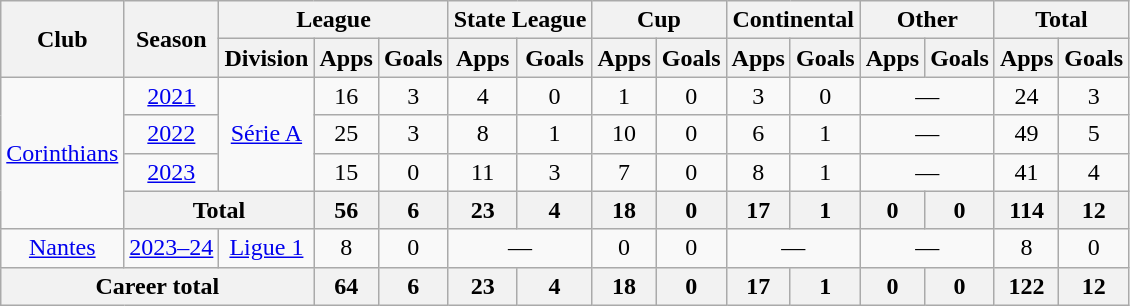<table class="wikitable" style="text-align:center">
<tr>
<th rowspan="2">Club</th>
<th rowspan="2">Season</th>
<th colspan="3">League</th>
<th colspan="2">State League</th>
<th colspan="2">Cup</th>
<th colspan="2">Continental</th>
<th colspan="2">Other</th>
<th colspan="2">Total</th>
</tr>
<tr>
<th>Division</th>
<th>Apps</th>
<th>Goals</th>
<th>Apps</th>
<th>Goals</th>
<th>Apps</th>
<th>Goals</th>
<th>Apps</th>
<th>Goals</th>
<th>Apps</th>
<th>Goals</th>
<th>Apps</th>
<th>Goals</th>
</tr>
<tr>
<td rowspan="4"><a href='#'>Corinthians</a></td>
<td><a href='#'>2021</a></td>
<td rowspan="3"><a href='#'>Série A</a></td>
<td>16</td>
<td>3</td>
<td>4</td>
<td>0</td>
<td>1</td>
<td>0</td>
<td>3</td>
<td>0</td>
<td colspan="2">—</td>
<td>24</td>
<td>3</td>
</tr>
<tr>
<td><a href='#'>2022</a></td>
<td>25</td>
<td>3</td>
<td>8</td>
<td>1</td>
<td>10</td>
<td>0</td>
<td>6</td>
<td>1</td>
<td colspan="2">—</td>
<td>49</td>
<td>5</td>
</tr>
<tr>
<td><a href='#'>2023</a></td>
<td>15</td>
<td>0</td>
<td>11</td>
<td>3</td>
<td>7</td>
<td>0</td>
<td>8</td>
<td>1</td>
<td colspan="2">—</td>
<td>41</td>
<td>4</td>
</tr>
<tr>
<th colspan="2">Total</th>
<th>56</th>
<th>6</th>
<th>23</th>
<th>4</th>
<th>18</th>
<th>0</th>
<th>17</th>
<th>1</th>
<th>0</th>
<th>0</th>
<th>114</th>
<th>12</th>
</tr>
<tr>
<td rowspan="1"><a href='#'>Nantes</a></td>
<td><a href='#'>2023–24</a></td>
<td rowspan="1"><a href='#'>Ligue 1</a></td>
<td>8</td>
<td>0</td>
<td colspan="2">—</td>
<td>0</td>
<td>0</td>
<td colspan="2">—</td>
<td colspan="2">—</td>
<td>8</td>
<td>0</td>
</tr>
<tr>
<th colspan="3">Career total</th>
<th>64</th>
<th>6</th>
<th>23</th>
<th>4</th>
<th>18</th>
<th>0</th>
<th>17</th>
<th>1</th>
<th>0</th>
<th>0</th>
<th>122</th>
<th>12</th>
</tr>
</table>
